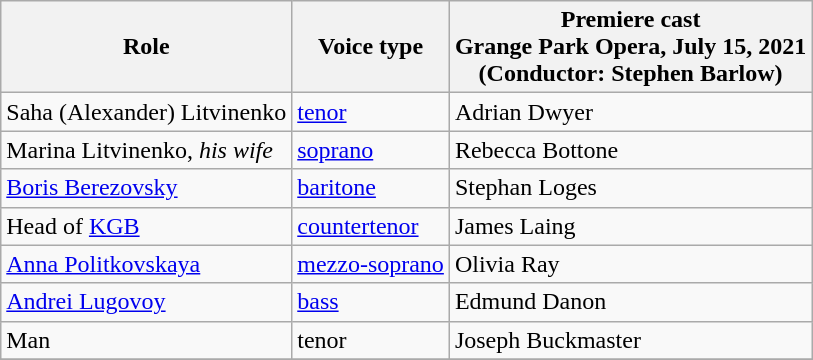<table class="wikitable" border="1">
<tr>
<th>Role</th>
<th>Voice type</th>
<th>Premiere cast<br>Grange Park Opera, July 15, 2021<br>(Conductor: Stephen Barlow)</th>
</tr>
<tr>
<td>Saha (Alexander) Litvinenko</td>
<td><a href='#'>tenor</a></td>
<td>Adrian Dwyer</td>
</tr>
<tr>
<td>Marina Litvinenko, <em>his wife</em></td>
<td><a href='#'>soprano</a></td>
<td>Rebecca Bottone</td>
</tr>
<tr>
<td><a href='#'>Boris Berezovsky</a></td>
<td><a href='#'>baritone</a></td>
<td>Stephan Loges</td>
</tr>
<tr>
<td>Head of <a href='#'>KGB</a></td>
<td><a href='#'>countertenor</a></td>
<td>James Laing</td>
</tr>
<tr>
<td><a href='#'>Anna Politkovskaya</a></td>
<td><a href='#'>mezzo-soprano</a></td>
<td>Olivia Ray</td>
</tr>
<tr>
<td><a href='#'>Andrei Lugovoy</a></td>
<td><a href='#'>bass</a></td>
<td>Edmund Danon</td>
</tr>
<tr>
<td>Man</td>
<td>tenor</td>
<td>Joseph Buckmaster</td>
</tr>
<tr>
</tr>
</table>
